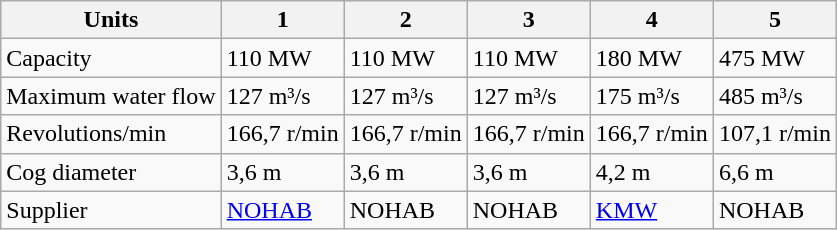<table class="wikitable">
<tr>
<th>Units</th>
<th>1</th>
<th>2</th>
<th>3</th>
<th>4</th>
<th>5</th>
</tr>
<tr>
<td>Capacity</td>
<td>110 MW</td>
<td>110 MW</td>
<td>110 MW</td>
<td>180 MW</td>
<td>475 MW</td>
</tr>
<tr>
<td>Maximum water flow</td>
<td>127 m³/s</td>
<td>127 m³/s</td>
<td>127 m³/s</td>
<td>175 m³/s</td>
<td>485 m³/s</td>
</tr>
<tr>
<td>Revolutions/min</td>
<td>166,7 r/min</td>
<td>166,7 r/min</td>
<td>166,7 r/min</td>
<td>166,7 r/min</td>
<td>107,1 r/min</td>
</tr>
<tr>
<td>Cog diameter</td>
<td>3,6 m</td>
<td>3,6 m</td>
<td>3,6 m</td>
<td>4,2 m</td>
<td>6,6 m</td>
</tr>
<tr>
<td>Supplier</td>
<td><a href='#'>NOHAB</a></td>
<td>NOHAB</td>
<td>NOHAB</td>
<td><a href='#'>KMW</a></td>
<td>NOHAB</td>
</tr>
</table>
